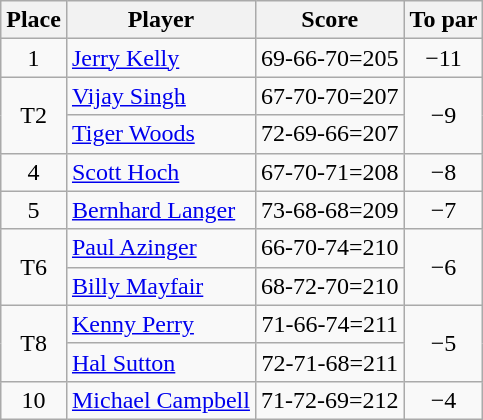<table class="wikitable">
<tr>
<th>Place</th>
<th>Player</th>
<th>Score</th>
<th>To par</th>
</tr>
<tr>
<td align=center>1</td>
<td> <a href='#'>Jerry Kelly</a></td>
<td align=center>69-66-70=205</td>
<td align=center>−11</td>
</tr>
<tr>
<td rowspan=2 align=center>T2</td>
<td> <a href='#'>Vijay Singh</a></td>
<td align=center>67-70-70=207</td>
<td rowspan=2 align=center>−9</td>
</tr>
<tr>
<td> <a href='#'>Tiger Woods</a></td>
<td align=center>72-69-66=207</td>
</tr>
<tr>
<td align=center>4</td>
<td> <a href='#'>Scott Hoch</a></td>
<td align=center>67-70-71=208</td>
<td align=center>−8</td>
</tr>
<tr>
<td align=center>5</td>
<td> <a href='#'>Bernhard Langer</a></td>
<td align=center>73-68-68=209</td>
<td align=center>−7</td>
</tr>
<tr>
<td rowspan=2 align=center>T6</td>
<td> <a href='#'>Paul Azinger</a></td>
<td align=center>66-70-74=210</td>
<td rowspan=2 align=center>−6</td>
</tr>
<tr>
<td> <a href='#'>Billy Mayfair</a></td>
<td align=center>68-72-70=210</td>
</tr>
<tr>
<td rowspan=2 align=center>T8</td>
<td> <a href='#'>Kenny Perry</a></td>
<td align=center>71-66-74=211</td>
<td rowspan=2 align=center>−5</td>
</tr>
<tr>
<td> <a href='#'>Hal Sutton</a></td>
<td align=center>72-71-68=211</td>
</tr>
<tr>
<td align=center>10</td>
<td> <a href='#'>Michael Campbell</a></td>
<td align=center>71-72-69=212</td>
<td align=center>−4</td>
</tr>
</table>
